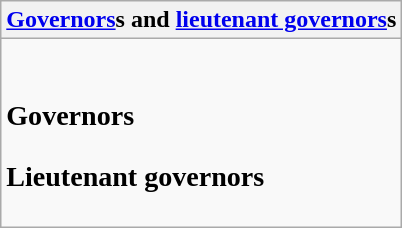<table class="wikitable collapsible collapsed">
<tr>
<th><a href='#'>Governors</a>s and <a href='#'>lieutenant governors</a>s</th>
</tr>
<tr>
<td><br><h3>Governors</h3><h3>Lieutenant governors</h3></td>
</tr>
</table>
